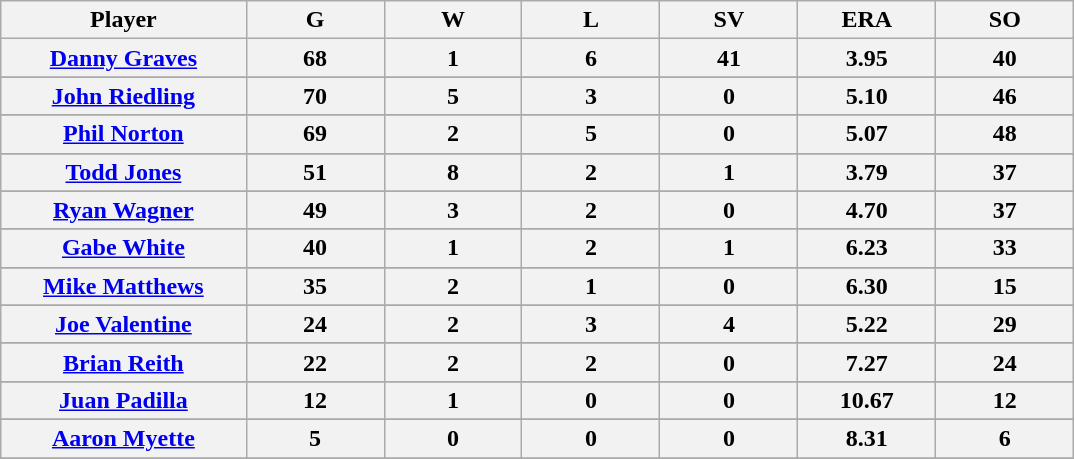<table class="wikitable sortable">
<tr>
<th bgcolor="#DDDDFF" width="16%">Player</th>
<th bgcolor="#DDDDFF" width="9%">G</th>
<th bgcolor="#DDDDFF" width="9%">W</th>
<th bgcolor="#DDDDFF" width="9%">L</th>
<th bgcolor="#DDDDFF" width="9%">SV</th>
<th bgcolor="#DDDDFF" width="9%">ERA</th>
<th bgcolor="#DDDDFF" width="9%">SO</th>
</tr>
<tr align="center">
<th><a href='#'>Danny Graves</a></th>
<th>68</th>
<th>1</th>
<th>6</th>
<th>41</th>
<th>3.95</th>
<th>40</th>
</tr>
<tr align=center>
</tr>
<tr>
<th><a href='#'>John Riedling</a></th>
<th>70</th>
<th>5</th>
<th>3</th>
<th>0</th>
<th>5.10</th>
<th>46</th>
</tr>
<tr align=center>
</tr>
<tr>
<th><a href='#'>Phil Norton</a></th>
<th>69</th>
<th>2</th>
<th>5</th>
<th>0</th>
<th>5.07</th>
<th>48</th>
</tr>
<tr align=center>
</tr>
<tr>
<th><a href='#'>Todd Jones</a></th>
<th>51</th>
<th>8</th>
<th>2</th>
<th>1</th>
<th>3.79</th>
<th>37</th>
</tr>
<tr align=center>
</tr>
<tr>
<th><a href='#'>Ryan Wagner</a></th>
<th>49</th>
<th>3</th>
<th>2</th>
<th>0</th>
<th>4.70</th>
<th>37</th>
</tr>
<tr align=center>
</tr>
<tr>
<th><a href='#'>Gabe White</a></th>
<th>40</th>
<th>1</th>
<th>2</th>
<th>1</th>
<th>6.23</th>
<th>33</th>
</tr>
<tr align=center>
</tr>
<tr>
<th><a href='#'>Mike Matthews</a></th>
<th>35</th>
<th>2</th>
<th>1</th>
<th>0</th>
<th>6.30</th>
<th>15</th>
</tr>
<tr align=center>
</tr>
<tr>
<th><a href='#'>Joe Valentine</a></th>
<th>24</th>
<th>2</th>
<th>3</th>
<th>4</th>
<th>5.22</th>
<th>29</th>
</tr>
<tr align=center>
</tr>
<tr>
<th><a href='#'>Brian Reith</a></th>
<th>22</th>
<th>2</th>
<th>2</th>
<th>0</th>
<th>7.27</th>
<th>24</th>
</tr>
<tr align=center>
</tr>
<tr>
<th><a href='#'>Juan Padilla</a></th>
<th>12</th>
<th>1</th>
<th>0</th>
<th>0</th>
<th>10.67</th>
<th>12</th>
</tr>
<tr align=center>
</tr>
<tr>
<th><a href='#'>Aaron Myette</a></th>
<th>5</th>
<th>0</th>
<th>0</th>
<th>0</th>
<th>8.31</th>
<th>6</th>
</tr>
<tr>
</tr>
</table>
